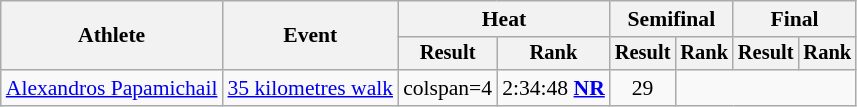<table class="wikitable" style="font-size:90%">
<tr>
<th rowspan="2">Athlete</th>
<th rowspan="2">Event</th>
<th colspan="2">Heat</th>
<th colspan="2">Semifinal</th>
<th colspan="2">Final</th>
</tr>
<tr style="font-size:95%">
<th>Result</th>
<th>Rank</th>
<th>Result</th>
<th>Rank</th>
<th>Result</th>
<th>Rank</th>
</tr>
<tr style=text-align:center>
<td style=text-align:left><a href='#'>Alexandros Papamichail</a></td>
<td style=text-align:left><a href='#'>35 kilometres walk</a></td>
<td>colspan=4 </td>
<td>2:34:48 <strong><a href='#'>NR</a></strong></td>
<td>29</td>
</tr>
</table>
